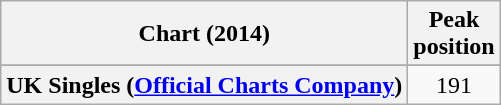<table class="wikitable sortable plainrowheaders" style="text-align:center">
<tr>
<th scope="col">Chart (2014)</th>
<th scope="col">Peak<br>position</th>
</tr>
<tr>
</tr>
<tr>
<th scope="row">UK Singles (<a href='#'>Official Charts Company</a>)</th>
<td align="center">191</td>
</tr>
</table>
